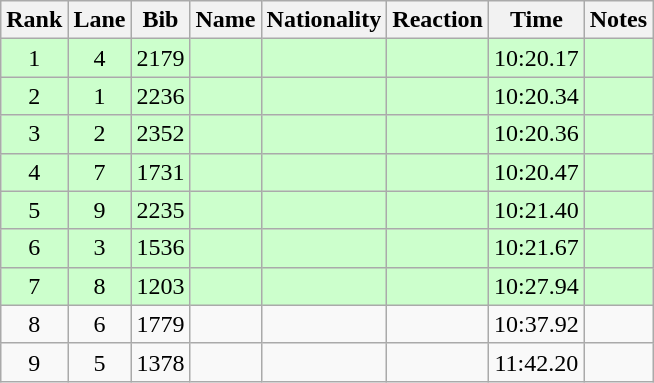<table class="wikitable sortable" style="text-align:center">
<tr>
<th>Rank</th>
<th>Lane</th>
<th>Bib</th>
<th>Name</th>
<th>Nationality</th>
<th>Reaction</th>
<th>Time</th>
<th>Notes</th>
</tr>
<tr bgcolor=ccffcc>
<td>1</td>
<td>4</td>
<td>2179</td>
<td align=left></td>
<td align=left></td>
<td></td>
<td>10:20.17</td>
<td><strong></strong></td>
</tr>
<tr bgcolor=ccffcc>
<td>2</td>
<td>1</td>
<td>2236</td>
<td align=left></td>
<td align=left></td>
<td></td>
<td>10:20.34</td>
<td><strong></strong></td>
</tr>
<tr bgcolor=ccffcc>
<td>3</td>
<td>2</td>
<td>2352</td>
<td align=left></td>
<td align=left></td>
<td></td>
<td>10:20.36</td>
<td><strong></strong></td>
</tr>
<tr bgcolor=ccffcc>
<td>4</td>
<td>7</td>
<td>1731</td>
<td align=left></td>
<td align=left></td>
<td></td>
<td>10:20.47</td>
<td><strong></strong></td>
</tr>
<tr bgcolor=ccffcc>
<td>5</td>
<td>9</td>
<td>2235</td>
<td align=left></td>
<td align=left></td>
<td></td>
<td>10:21.40</td>
<td><strong></strong></td>
</tr>
<tr bgcolor=ccffcc>
<td>6</td>
<td>3</td>
<td>1536</td>
<td align=left></td>
<td align=left></td>
<td></td>
<td>10:21.67</td>
<td><strong></strong></td>
</tr>
<tr bgcolor=ccffcc>
<td>7</td>
<td>8</td>
<td>1203</td>
<td align=left></td>
<td align=left></td>
<td></td>
<td>10:27.94</td>
<td><strong></strong></td>
</tr>
<tr>
<td>8</td>
<td>6</td>
<td>1779</td>
<td align=left></td>
<td align=left></td>
<td></td>
<td>10:37.92</td>
<td></td>
</tr>
<tr>
<td>9</td>
<td>5</td>
<td>1378</td>
<td align=left></td>
<td align=left></td>
<td></td>
<td>11:42.20</td>
<td></td>
</tr>
</table>
